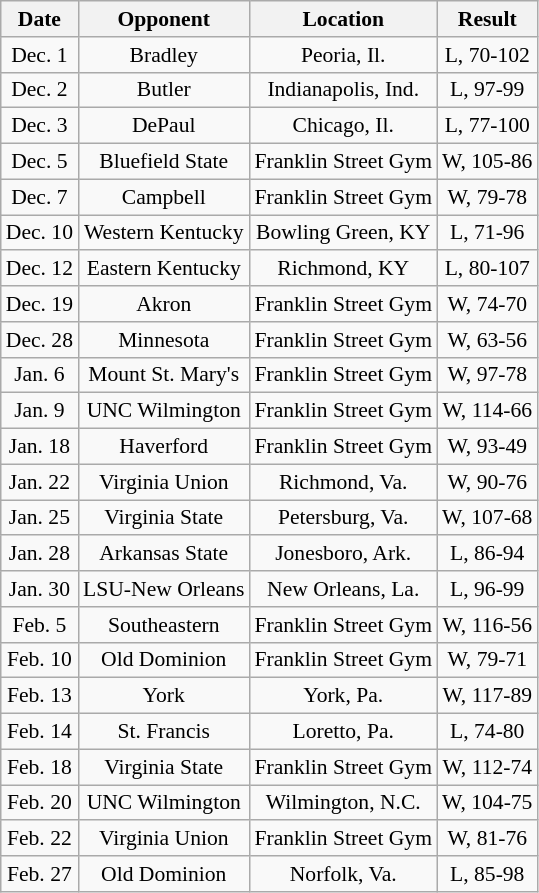<table class="wikitable" style="text-align: center; font-size: 90%;">
<tr>
<th>Date</th>
<th>Opponent</th>
<th>Location</th>
<th>Result</th>
</tr>
<tr>
<td>Dec. 1</td>
<td>Bradley</td>
<td>Peoria, Il.</td>
<td>L, 70-102</td>
</tr>
<tr>
<td>Dec. 2</td>
<td>Butler</td>
<td>Indianapolis, Ind.</td>
<td>L, 97-99</td>
</tr>
<tr>
<td>Dec. 3</td>
<td>DePaul</td>
<td>Chicago, Il.</td>
<td>L, 77-100</td>
</tr>
<tr>
<td>Dec. 5</td>
<td>Bluefield State</td>
<td>Franklin Street Gym</td>
<td>W, 105-86</td>
</tr>
<tr>
<td>Dec. 7</td>
<td>Campbell</td>
<td>Franklin Street Gym</td>
<td>W, 79-78</td>
</tr>
<tr>
<td>Dec. 10</td>
<td>Western Kentucky</td>
<td>Bowling Green, KY</td>
<td>L, 71-96</td>
</tr>
<tr>
<td>Dec. 12</td>
<td>Eastern Kentucky</td>
<td>Richmond, KY</td>
<td>L, 80-107</td>
</tr>
<tr>
<td>Dec. 19</td>
<td>Akron</td>
<td>Franklin Street Gym</td>
<td>W, 74-70</td>
</tr>
<tr>
<td>Dec. 28</td>
<td>Minnesota</td>
<td>Franklin Street Gym</td>
<td>W, 63-56</td>
</tr>
<tr>
<td>Jan. 6</td>
<td>Mount St. Mary's</td>
<td>Franklin Street Gym</td>
<td>W, 97-78</td>
</tr>
<tr>
<td>Jan. 9</td>
<td>UNC Wilmington</td>
<td>Franklin Street Gym</td>
<td>W, 114-66</td>
</tr>
<tr>
<td>Jan. 18</td>
<td>Haverford</td>
<td>Franklin Street Gym</td>
<td>W, 93-49</td>
</tr>
<tr>
<td>Jan. 22</td>
<td>Virginia Union</td>
<td>Richmond, Va.</td>
<td>W, 90-76</td>
</tr>
<tr>
<td>Jan. 25</td>
<td>Virginia State</td>
<td>Petersburg, Va.</td>
<td>W, 107-68</td>
</tr>
<tr>
<td>Jan. 28</td>
<td>Arkansas State</td>
<td>Jonesboro, Ark.</td>
<td>L, 86-94</td>
</tr>
<tr>
<td>Jan. 30</td>
<td>LSU-New Orleans</td>
<td>New Orleans, La.</td>
<td>L, 96-99</td>
</tr>
<tr>
<td>Feb. 5</td>
<td>Southeastern</td>
<td>Franklin Street Gym</td>
<td>W, 116-56</td>
</tr>
<tr>
<td>Feb. 10</td>
<td>Old Dominion</td>
<td>Franklin Street Gym</td>
<td>W, 79-71</td>
</tr>
<tr>
<td>Feb. 13</td>
<td>York</td>
<td>York, Pa.</td>
<td>W, 117-89</td>
</tr>
<tr>
<td>Feb. 14</td>
<td>St. Francis</td>
<td>Loretto, Pa.</td>
<td>L, 74-80</td>
</tr>
<tr>
<td>Feb. 18</td>
<td>Virginia State</td>
<td>Franklin Street Gym</td>
<td>W, 112-74</td>
</tr>
<tr>
<td>Feb. 20</td>
<td>UNC Wilmington</td>
<td>Wilmington, N.C.</td>
<td>W, 104-75</td>
</tr>
<tr>
<td>Feb. 22</td>
<td>Virginia Union</td>
<td>Franklin Street Gym</td>
<td>W, 81-76</td>
</tr>
<tr>
<td>Feb. 27</td>
<td>Old Dominion</td>
<td>Norfolk, Va.</td>
<td>L, 85-98</td>
</tr>
</table>
